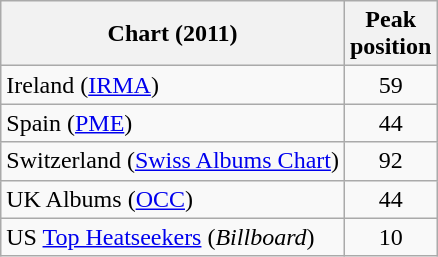<table class="wikitable sortable">
<tr>
<th>Chart (2011)</th>
<th>Peak<br>position</th>
</tr>
<tr>
<td>Ireland (<a href='#'>IRMA</a>)</td>
<td style="text-align:center;">59</td>
</tr>
<tr>
<td>Spain (<a href='#'>PME</a>)</td>
<td style="text-align:center;">44</td>
</tr>
<tr>
<td>Switzerland (<a href='#'>Swiss Albums Chart</a>)</td>
<td style="text-align:center;">92</td>
</tr>
<tr>
<td>UK Albums (<a href='#'>OCC</a>)</td>
<td style="text-align:center;">44</td>
</tr>
<tr>
<td>US <a href='#'>Top Heatseekers</a> (<em>Billboard</em>)</td>
<td style="text-align:center;">10</td>
</tr>
</table>
